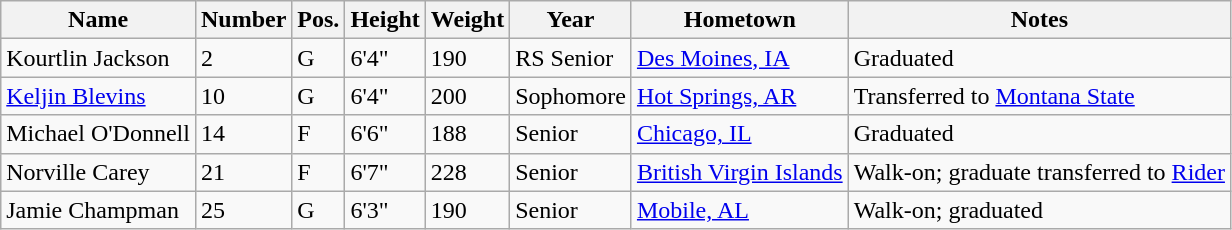<table class="wikitable sortable" border="1">
<tr>
<th>Name</th>
<th>Number</th>
<th>Pos.</th>
<th>Height</th>
<th>Weight</th>
<th>Year</th>
<th>Hometown</th>
<th class="unsortable">Notes</th>
</tr>
<tr>
<td>Kourtlin Jackson</td>
<td>2</td>
<td>G</td>
<td>6'4"</td>
<td>190</td>
<td>RS Senior</td>
<td><a href='#'>Des Moines, IA</a></td>
<td>Graduated</td>
</tr>
<tr>
<td><a href='#'>Keljin Blevins</a></td>
<td>10</td>
<td>G</td>
<td>6'4"</td>
<td>200</td>
<td>Sophomore</td>
<td><a href='#'>Hot Springs, AR</a></td>
<td>Transferred to <a href='#'>Montana State</a></td>
</tr>
<tr>
<td>Michael O'Donnell</td>
<td>14</td>
<td>F</td>
<td>6'6"</td>
<td>188</td>
<td>Senior</td>
<td><a href='#'>Chicago, IL</a></td>
<td>Graduated</td>
</tr>
<tr>
<td>Norville Carey</td>
<td>21</td>
<td>F</td>
<td>6'7"</td>
<td>228</td>
<td>Senior</td>
<td><a href='#'>British Virgin Islands</a></td>
<td>Walk-on; graduate transferred to <a href='#'>Rider</a></td>
</tr>
<tr>
<td>Jamie Champman</td>
<td>25</td>
<td>G</td>
<td>6'3"</td>
<td>190</td>
<td>Senior</td>
<td><a href='#'>Mobile, AL</a></td>
<td>Walk-on; graduated</td>
</tr>
</table>
